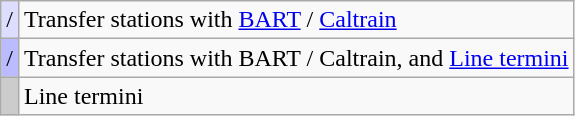<table class="wikitable">
<tr>
<td style="background-color:#DDF"> / </td>
<td>Transfer stations with <a href='#'>BART</a> / <a href='#'>Caltrain</a></td>
</tr>
<tr>
<td style="background-color:#BBF"> / </td>
<td>Transfer stations with BART / Caltrain, and <a href='#'>Line termini</a></td>
</tr>
<tr>
<td style="background-color:#CCC"></td>
<td>Line termini</td>
</tr>
</table>
